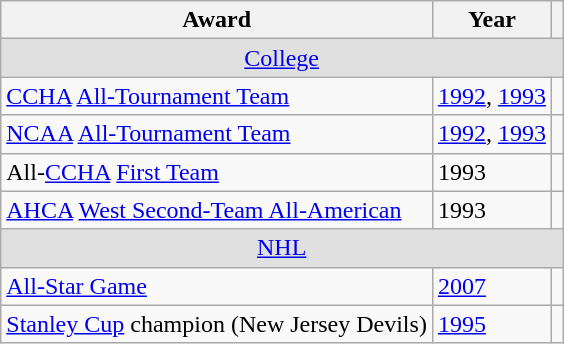<table class="wikitable">
<tr>
<th>Award</th>
<th>Year</th>
<th></th>
</tr>
<tr ALIGN="center" bgcolor="#e0e0e0">
<td colspan="3"><a href='#'>College</a></td>
</tr>
<tr>
<td><a href='#'>CCHA</a> <a href='#'>All-Tournament Team</a></td>
<td><a href='#'>1992</a>, <a href='#'>1993</a></td>
<td></td>
</tr>
<tr>
<td><a href='#'>NCAA</a> <a href='#'>All-Tournament Team</a></td>
<td><a href='#'>1992</a>, <a href='#'>1993</a></td>
<td></td>
</tr>
<tr>
<td>All-<a href='#'>CCHA</a> <a href='#'>First Team</a></td>
<td>1993</td>
<td></td>
</tr>
<tr>
<td><a href='#'>AHCA</a> <a href='#'>West Second-Team All-American</a></td>
<td>1993</td>
<td></td>
</tr>
<tr ALIGN="center" bgcolor="#e0e0e0">
<td colspan="3"><a href='#'>NHL</a></td>
</tr>
<tr>
<td><a href='#'>All-Star Game</a></td>
<td><a href='#'>2007</a></td>
<td></td>
</tr>
<tr>
<td><a href='#'>Stanley Cup</a> champion (New Jersey Devils)</td>
<td><a href='#'>1995</a></td>
<td></td>
</tr>
</table>
